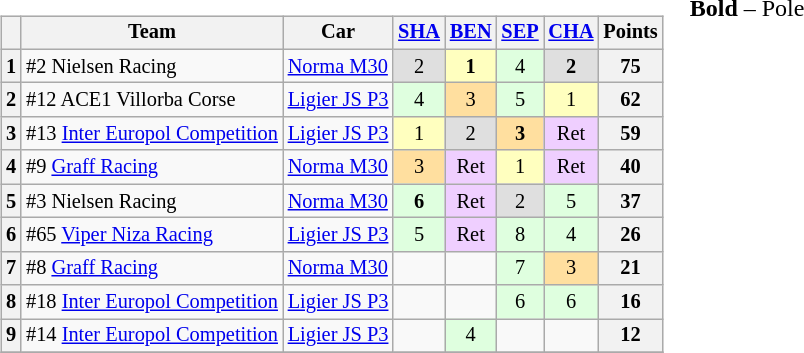<table>
<tr>
<td valign="top"><br><table class="wikitable" style="font-size:85%; text-align:center;">
<tr>
<th></th>
<th>Team</th>
<th>Car</th>
<th><a href='#'>SHA</a><br></th>
<th><a href='#'>BEN</a><br></th>
<th><a href='#'>SEP</a><br></th>
<th><a href='#'>CHA</a><br></th>
<th>Points</th>
</tr>
<tr>
<th>1</th>
<td align=left> #2 Nielsen Racing</td>
<td align=left><a href='#'>Norma M30</a></td>
<td style="background:#DFDFDF;">2</td>
<td style="background:#FFFFBF;"><strong>1</strong></td>
<td style="background:#DFFFDF;">4</td>
<td style="background:#DFDFDF;"><strong>2</strong></td>
<th>75</th>
</tr>
<tr>
<th>2</th>
<td align=left> #12 ACE1 Villorba Corse</td>
<td align=left><a href='#'>Ligier JS P3</a></td>
<td style="background:#DFFFDF;">4</td>
<td style="background:#FFDF9F;">3</td>
<td style="background:#DFFFDF;">5</td>
<td style="background:#FFFFBF;">1</td>
<th>62</th>
</tr>
<tr>
<th>3</th>
<td align=left> #13 <a href='#'>Inter Europol Competition</a></td>
<td align=left><a href='#'>Ligier JS P3</a></td>
<td style="background:#FFFFBF;">1</td>
<td style="background:#DFDFDF;">2</td>
<td style="background:#FFDF9F;"><strong>3</strong></td>
<td style="background:#EFCFFF;">Ret</td>
<th>59</th>
</tr>
<tr>
<th>4</th>
<td align=left> #9 <a href='#'>Graff Racing</a></td>
<td align=left><a href='#'>Norma M30</a></td>
<td style="background:#FFDF9F;">3</td>
<td style="background:#EFCFFF;">Ret</td>
<td style="background:#FFFFBF;">1</td>
<td style="background:#EFCFFF;">Ret</td>
<th>40</th>
</tr>
<tr>
<th>5</th>
<td align=left> #3 Nielsen Racing</td>
<td align=left><a href='#'>Norma M30</a></td>
<td style="background:#DFFFDF;"><strong>6</strong></td>
<td style="background:#EFCFFF;">Ret</td>
<td style="background:#DFDFDF;">2</td>
<td style="background:#DFFFDF;">5</td>
<th>37</th>
</tr>
<tr>
<th>6</th>
<td align=left> #65 <a href='#'>Viper Niza Racing</a></td>
<td align=left><a href='#'>Ligier JS P3</a></td>
<td style="background:#DFFFDF;">5</td>
<td style="background:#EFCFFF;">Ret</td>
<td style="background:#DFFFDF;">8</td>
<td style="background:#DFFFDF;">4</td>
<th>26</th>
</tr>
<tr>
<th>7</th>
<td align=left> #8 <a href='#'>Graff Racing</a></td>
<td align=left><a href='#'>Norma M30</a></td>
<td></td>
<td></td>
<td style="background:#DFFFDF;">7</td>
<td style="background:#FFDF9F;">3</td>
<th>21</th>
</tr>
<tr>
<th>8</th>
<td align=left> #18 <a href='#'>Inter Europol Competition</a></td>
<td align=left><a href='#'>Ligier JS P3</a></td>
<td></td>
<td></td>
<td style="background:#DFFFDF;">6</td>
<td style="background:#DFFFDF;">6</td>
<th>16</th>
</tr>
<tr>
<th>9</th>
<td align=left> #14 <a href='#'>Inter Europol Competition</a></td>
<td align=left><a href='#'>Ligier JS P3</a></td>
<td></td>
<td style="background:#DFFFDF;">4</td>
<td></td>
<td></td>
<th>12</th>
</tr>
<tr>
</tr>
</table>
</td>
<td valign="top"><br>
<span><strong>Bold</strong> – Pole<br></span></td>
</tr>
</table>
